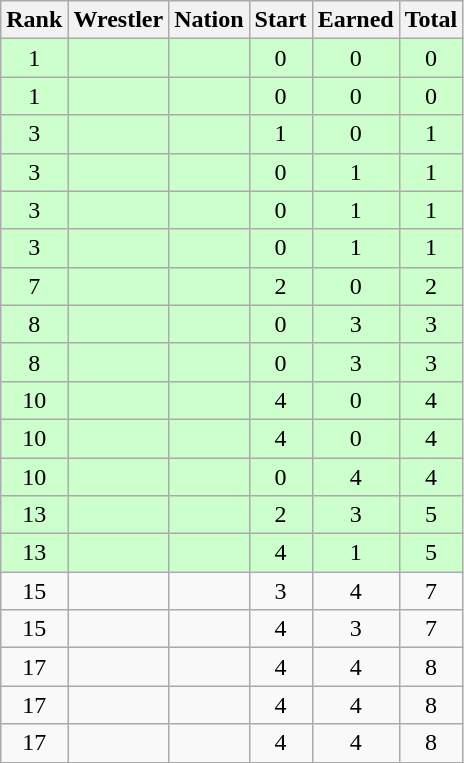<table class="wikitable sortable" style="text-align:center;">
<tr>
<th>Rank</th>
<th>Wrestler</th>
<th>Nation</th>
<th>Start</th>
<th>Earned</th>
<th>Total</th>
</tr>
<tr style="background:#cfc;">
<td>1</td>
<td align=left></td>
<td align=left></td>
<td>0</td>
<td>0</td>
<td>0</td>
</tr>
<tr style="background:#cfc;">
<td>1</td>
<td align=left></td>
<td align=left></td>
<td>0</td>
<td>0</td>
<td>0</td>
</tr>
<tr style="background:#cfc;">
<td>3</td>
<td align=left></td>
<td align=left></td>
<td>1</td>
<td>0</td>
<td>1</td>
</tr>
<tr style="background:#cfc;">
<td>3</td>
<td align=left></td>
<td align=left></td>
<td>0</td>
<td>1</td>
<td>1</td>
</tr>
<tr style="background:#cfc;">
<td>3</td>
<td align=left></td>
<td align=left></td>
<td>0</td>
<td>1</td>
<td>1</td>
</tr>
<tr style="background:#cfc;">
<td>3</td>
<td align=left></td>
<td align=left></td>
<td>0</td>
<td>1</td>
<td>1</td>
</tr>
<tr style="background:#cfc;">
<td>7</td>
<td align=left></td>
<td align=left></td>
<td>2</td>
<td>0</td>
<td>2</td>
</tr>
<tr style="background:#cfc;">
<td>8</td>
<td align=left></td>
<td align=left></td>
<td>0</td>
<td>3</td>
<td>3</td>
</tr>
<tr style="background:#cfc;">
<td>8</td>
<td align=left></td>
<td align=left></td>
<td>0</td>
<td>3</td>
<td>3</td>
</tr>
<tr style="background:#cfc;">
<td>10</td>
<td align=left></td>
<td align=left></td>
<td>4</td>
<td>0</td>
<td>4</td>
</tr>
<tr style="background:#cfc;">
<td>10</td>
<td align=left></td>
<td align=left></td>
<td>4</td>
<td>0</td>
<td>4</td>
</tr>
<tr style="background:#cfc;">
<td>10</td>
<td align=left></td>
<td align=left></td>
<td>0</td>
<td>4</td>
<td>4</td>
</tr>
<tr style="background:#cfc;">
<td>13</td>
<td align=left></td>
<td align=left></td>
<td>2</td>
<td>3</td>
<td>5</td>
</tr>
<tr style="background:#cfc;">
<td>13</td>
<td align=left></td>
<td align=left></td>
<td>4</td>
<td>1</td>
<td>5</td>
</tr>
<tr>
<td>15</td>
<td align=left></td>
<td align=left></td>
<td>3</td>
<td>4</td>
<td>7</td>
</tr>
<tr>
<td>15</td>
<td align=left></td>
<td align=left></td>
<td>4</td>
<td>3</td>
<td>7</td>
</tr>
<tr>
<td>17</td>
<td align=left></td>
<td align=left></td>
<td>4</td>
<td>4</td>
<td>8</td>
</tr>
<tr>
<td>17</td>
<td align=left></td>
<td align=left></td>
<td>4</td>
<td>4</td>
<td>8</td>
</tr>
<tr>
<td>17</td>
<td align=left></td>
<td align=left></td>
<td>4</td>
<td>4</td>
<td>8</td>
</tr>
</table>
